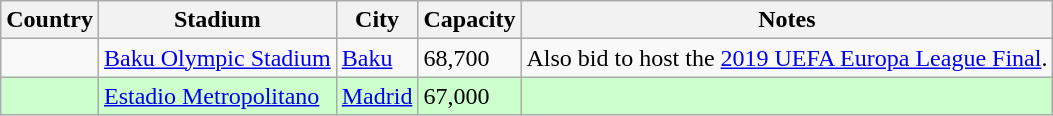<table class="wikitable sortable">
<tr>
<th>Country</th>
<th>Stadium</th>
<th>City</th>
<th>Capacity</th>
<th>Notes</th>
</tr>
<tr>
<td></td>
<td><a href='#'>Baku Olympic Stadium</a></td>
<td><a href='#'>Baku</a></td>
<td>68,700</td>
<td>Also bid to host the <a href='#'>2019 UEFA Europa League Final</a>.</td>
</tr>
<tr bgcolor=#ccffcc>
<td></td>
<td><a href='#'>Estadio Metropolitano</a></td>
<td><a href='#'>Madrid</a></td>
<td>67,000</td>
<td></td>
</tr>
</table>
